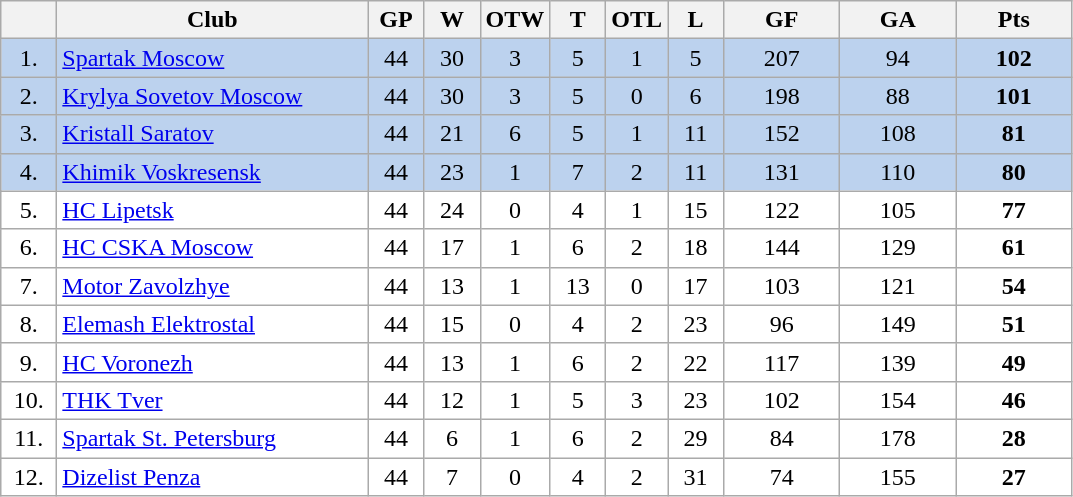<table class="wikitable">
<tr>
<th width="30"></th>
<th width="200">Club</th>
<th width="30">GP</th>
<th width="30">W</th>
<th width="30">OTW</th>
<th width="30">T</th>
<th width="30">OTL</th>
<th width="30">L</th>
<th width="70">GF</th>
<th width="70">GA</th>
<th width="70">Pts</th>
</tr>
<tr bgcolor="#BCD2EE" align="center">
<td>1.</td>
<td align="left"><a href='#'>Spartak Moscow</a></td>
<td>44</td>
<td>30</td>
<td>3</td>
<td>5</td>
<td>1</td>
<td>5</td>
<td>207</td>
<td>94</td>
<td><strong>102</strong></td>
</tr>
<tr bgcolor="#BCD2EE" align="center">
<td>2.</td>
<td align="left"><a href='#'>Krylya Sovetov Moscow</a></td>
<td>44</td>
<td>30</td>
<td>3</td>
<td>5</td>
<td>0</td>
<td>6</td>
<td>198</td>
<td>88</td>
<td><strong>101</strong></td>
</tr>
<tr bgcolor="#BCD2EE" align="center">
<td>3.</td>
<td align="left"><a href='#'>Kristall Saratov</a></td>
<td>44</td>
<td>21</td>
<td>6</td>
<td>5</td>
<td>1</td>
<td>11</td>
<td>152</td>
<td>108</td>
<td><strong>81</strong></td>
</tr>
<tr bgcolor="#BCD2EE" align="center">
<td>4.</td>
<td align="left"><a href='#'>Khimik Voskresensk</a></td>
<td>44</td>
<td>23</td>
<td>1</td>
<td>7</td>
<td>2</td>
<td>11</td>
<td>131</td>
<td>110</td>
<td><strong>80</strong></td>
</tr>
<tr bgcolor="#FFFFFF" align="center">
<td>5.</td>
<td align="left"><a href='#'>HC Lipetsk</a></td>
<td>44</td>
<td>24</td>
<td>0</td>
<td>4</td>
<td>1</td>
<td>15</td>
<td>122</td>
<td>105</td>
<td><strong>77</strong></td>
</tr>
<tr bgcolor="#FFFFFF" align="center">
<td>6.</td>
<td align="left"><a href='#'>HC CSKA Moscow</a></td>
<td>44</td>
<td>17</td>
<td>1</td>
<td>6</td>
<td>2</td>
<td>18</td>
<td>144</td>
<td>129</td>
<td><strong>61</strong></td>
</tr>
<tr bgcolor="#FFFFFF" align="center">
<td>7.</td>
<td align="left"><a href='#'>Motor Zavolzhye</a></td>
<td>44</td>
<td>13</td>
<td>1</td>
<td>13</td>
<td>0</td>
<td>17</td>
<td>103</td>
<td>121</td>
<td><strong>54</strong></td>
</tr>
<tr bgcolor="#FFFFFF" align="center">
<td>8.</td>
<td align="left"><a href='#'>Elemash Elektrostal</a></td>
<td>44</td>
<td>15</td>
<td>0</td>
<td>4</td>
<td>2</td>
<td>23</td>
<td>96</td>
<td>149</td>
<td><strong>51</strong></td>
</tr>
<tr bgcolor="#FFFFFF" align="center">
<td>9.</td>
<td align="left"><a href='#'>HC Voronezh</a></td>
<td>44</td>
<td>13</td>
<td>1</td>
<td>6</td>
<td>2</td>
<td>22</td>
<td>117</td>
<td>139</td>
<td><strong>49</strong></td>
</tr>
<tr bgcolor="#FFFFFF" align="center">
<td>10.</td>
<td align="left"><a href='#'>THK Tver</a></td>
<td>44</td>
<td>12</td>
<td>1</td>
<td>5</td>
<td>3</td>
<td>23</td>
<td>102</td>
<td>154</td>
<td><strong>46</strong></td>
</tr>
<tr bgcolor="#FFFFFF" align="center">
<td>11.</td>
<td align="left"><a href='#'>Spartak St. Petersburg</a></td>
<td>44</td>
<td>6</td>
<td>1</td>
<td>6</td>
<td>2</td>
<td>29</td>
<td>84</td>
<td>178</td>
<td><strong>28</strong></td>
</tr>
<tr bgcolor="#FFFFFF" align="center">
<td>12.</td>
<td align="left"><a href='#'>Dizelist Penza</a></td>
<td>44</td>
<td>7</td>
<td>0</td>
<td>4</td>
<td>2</td>
<td>31</td>
<td>74</td>
<td>155</td>
<td><strong>27</strong></td>
</tr>
</table>
